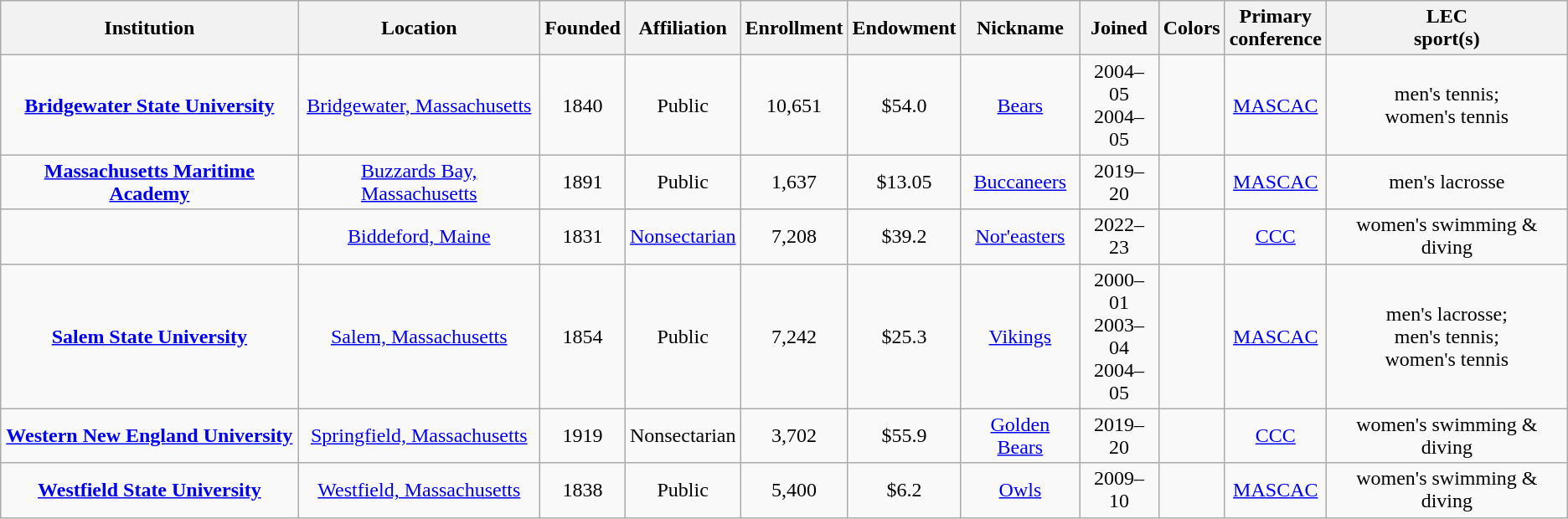<table class="wikitable sortable" style="text-align:center;">
<tr>
<th>Institution</th>
<th>Location</th>
<th>Founded</th>
<th>Affiliation</th>
<th>Enrollment</th>
<th>Endowment<br></th>
<th>Nickname</th>
<th>Joined</th>
<th>Colors</th>
<th>Primary<br>conference</th>
<th>LEC<br>sport(s)</th>
</tr>
<tr>
<td><strong><a href='#'>Bridgewater State University</a></strong></td>
<td><a href='#'>Bridgewater, Massachusetts</a></td>
<td>1840</td>
<td>Public</td>
<td>10,651</td>
<td>$54.0</td>
<td><a href='#'>Bears</a></td>
<td>2004–05<br>2004–05</td>
<td></td>
<td><a href='#'>MASCAC</a></td>
<td>men's tennis;<br>women's tennis</td>
</tr>
<tr>
<td><strong><a href='#'>Massachusetts Maritime Academy</a></strong></td>
<td><a href='#'>Buzzards Bay, Massachusetts</a></td>
<td>1891</td>
<td>Public</td>
<td>1,637</td>
<td>$13.05</td>
<td><a href='#'>Buccaneers</a></td>
<td>2019–20</td>
<td></td>
<td><a href='#'>MASCAC</a></td>
<td>men's lacrosse</td>
</tr>
<tr>
<td></td>
<td><a href='#'>Biddeford, Maine</a></td>
<td>1831</td>
<td><a href='#'>Nonsectarian</a></td>
<td>7,208</td>
<td>$39.2</td>
<td><a href='#'>Nor'easters</a></td>
<td>2022–23</td>
<td></td>
<td><a href='#'>CCC</a></td>
<td>women's swimming & diving</td>
</tr>
<tr>
<td><strong><a href='#'>Salem State University</a></strong></td>
<td><a href='#'>Salem, Massachusetts</a></td>
<td>1854</td>
<td>Public</td>
<td>7,242</td>
<td>$25.3</td>
<td><a href='#'>Vikings</a></td>
<td>2000–01<br>2003–04<br>2004–05</td>
<td></td>
<td><a href='#'>MASCAC</a></td>
<td>men's lacrosse;<br>men's tennis;<br>women's tennis</td>
</tr>
<tr>
<td><strong><a href='#'>Western New England University</a></strong></td>
<td><a href='#'>Springfield, Massachusetts</a></td>
<td>1919</td>
<td>Nonsectarian</td>
<td>3,702</td>
<td>$55.9</td>
<td><a href='#'>Golden Bears</a></td>
<td>2019–20</td>
<td></td>
<td><a href='#'>CCC</a></td>
<td>women's swimming & diving</td>
</tr>
<tr>
<td><strong><a href='#'>Westfield State University</a></strong></td>
<td><a href='#'>Westfield, Massachusetts</a></td>
<td>1838</td>
<td>Public</td>
<td>5,400</td>
<td>$6.2</td>
<td><a href='#'>Owls</a></td>
<td>2009–10</td>
<td></td>
<td><a href='#'>MASCAC</a></td>
<td>women's swimming & diving</td>
</tr>
</table>
